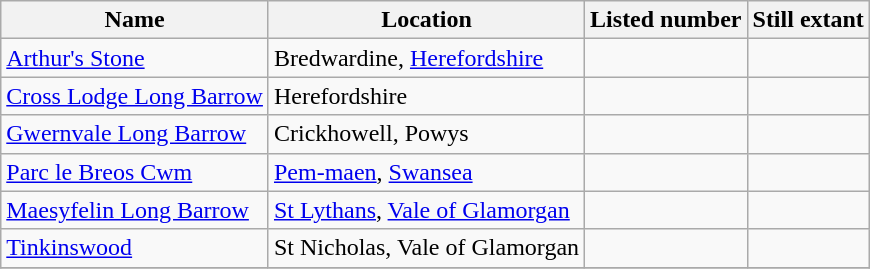<table class="wikitable sortable">
<tr>
<th>Name</th>
<th>Location</th>
<th>Listed number</th>
<th>Still extant</th>
</tr>
<tr>
<td><a href='#'>Arthur's Stone</a></td>
<td>Bredwardine, <a href='#'>Herefordshire</a></td>
<td></td>
<td></td>
</tr>
<tr>
<td><a href='#'>Cross Lodge Long Barrow</a></td>
<td>Herefordshire</td>
<td></td>
<td></td>
</tr>
<tr>
<td><a href='#'>Gwernvale Long Barrow</a></td>
<td>Crickhowell, Powys</td>
<td></td>
<td></td>
</tr>
<tr>
<td><a href='#'>Parc le Breos Cwm</a></td>
<td><a href='#'>Pem-maen</a>, <a href='#'>Swansea</a></td>
<td></td>
<td></td>
</tr>
<tr>
<td><a href='#'>Maesyfelin Long Barrow</a></td>
<td><a href='#'>St Lythans</a>, <a href='#'>Vale of Glamorgan</a></td>
<td></td>
<td></td>
</tr>
<tr>
<td><a href='#'>Tinkinswood</a></td>
<td>St Nicholas, Vale of Glamorgan</td>
<td></td>
<td></td>
</tr>
<tr>
</tr>
</table>
